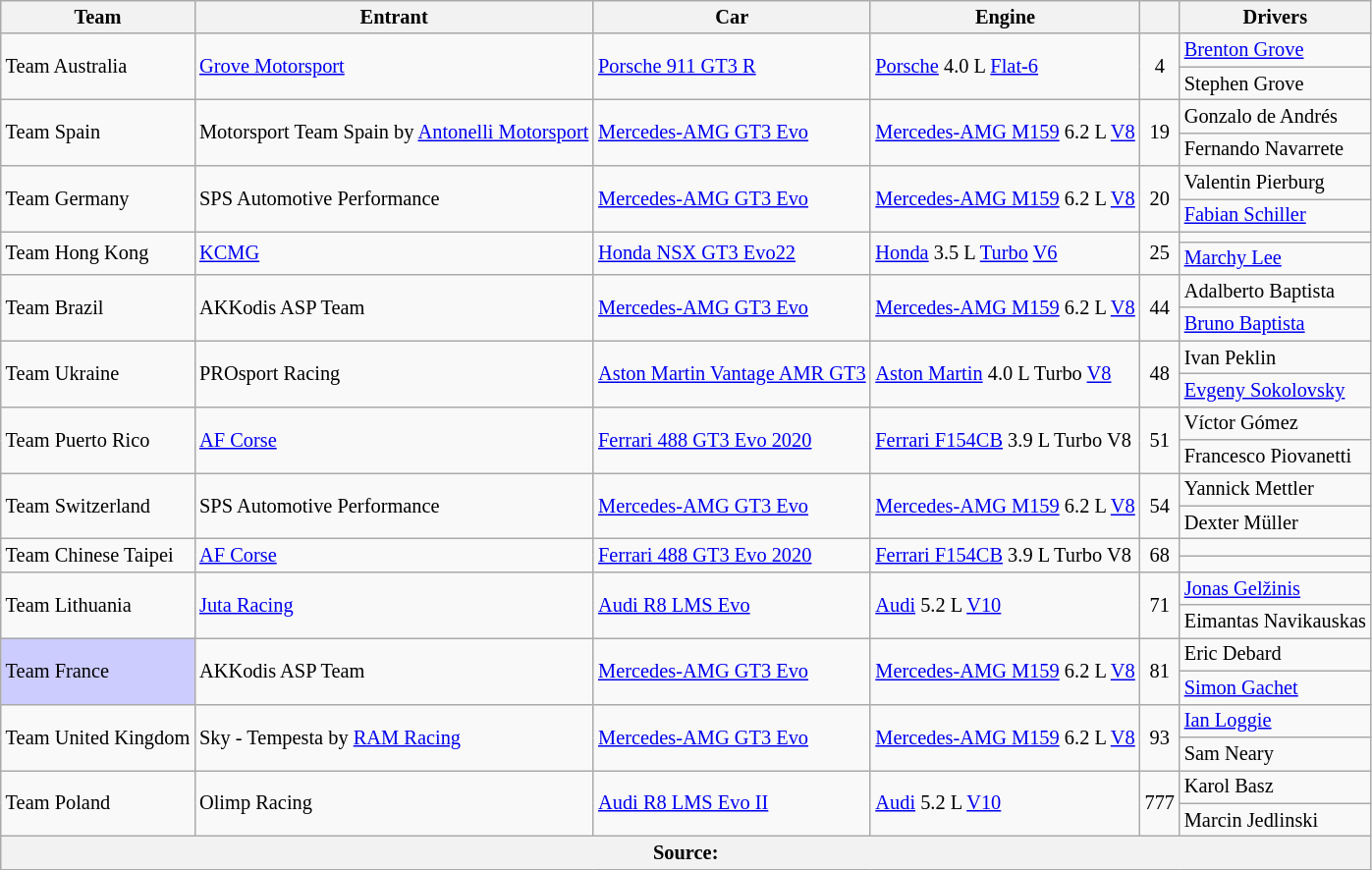<table class="wikitable" style="font-size: 85%;">
<tr>
<th>Team</th>
<th>Entrant</th>
<th>Car</th>
<th>Engine</th>
<th></th>
<th>Drivers</th>
</tr>
<tr>
<td rowspan="2"> Team Australia</td>
<td rowspan="2"> <a href='#'>Grove Motorsport</a></td>
<td rowspan="2"><a href='#'>Porsche 911 GT3 R</a></td>
<td rowspan="2"><a href='#'>Porsche</a> 4.0 L <a href='#'>Flat-6</a></td>
<td rowspan="2" align="center">4</td>
<td><a href='#'>Brenton Grove</a></td>
</tr>
<tr>
<td>Stephen Grove</td>
</tr>
<tr>
<td rowspan="2"> Team Spain</td>
<td rowspan="2"> Motorsport Team Spain by <a href='#'>Antonelli Motorsport</a></td>
<td rowspan="2"><a href='#'>Mercedes-AMG GT3 Evo</a></td>
<td rowspan="2"><a href='#'>Mercedes-AMG M159</a> 6.2 L <a href='#'>V8</a></td>
<td rowspan="2" align="center">19</td>
<td>Gonzalo de Andrés</td>
</tr>
<tr>
<td>Fernando Navarrete</td>
</tr>
<tr>
<td rowspan="2"> Team Germany</td>
<td rowspan="2"> SPS Automotive Performance</td>
<td rowspan="2"><a href='#'>Mercedes-AMG GT3 Evo</a></td>
<td rowspan="2"><a href='#'>Mercedes-AMG M159</a> 6.2 L <a href='#'>V8</a></td>
<td rowspan="2" align="center">20</td>
<td>Valentin Pierburg</td>
</tr>
<tr>
<td><a href='#'>Fabian Schiller</a></td>
</tr>
<tr>
<td rowspan="2"> Team Hong Kong</td>
<td rowspan="2"> <a href='#'>KCMG</a></td>
<td rowspan="2"><a href='#'>Honda NSX GT3 Evo22</a></td>
<td rowspan="2"><a href='#'>Honda</a> 3.5 L <a href='#'>Turbo</a> <a href='#'>V6</a></td>
<td rowspan="2" align="center">25</td>
<td></td>
</tr>
<tr>
<td><a href='#'>Marchy Lee</a></td>
</tr>
<tr>
<td rowspan="2"> Team Brazil</td>
<td rowspan="2"> AKKodis ASP Team</td>
<td rowspan="2"><a href='#'>Mercedes-AMG GT3 Evo</a></td>
<td rowspan="2"><a href='#'>Mercedes-AMG M159</a> 6.2 L <a href='#'>V8</a></td>
<td rowspan="2" align="center">44</td>
<td>Adalberto Baptista</td>
</tr>
<tr>
<td><a href='#'>Bruno Baptista</a></td>
</tr>
<tr>
<td rowspan="2"> Team Ukraine</td>
<td rowspan="2"> PROsport Racing</td>
<td rowspan="2"><a href='#'>Aston Martin Vantage AMR GT3</a></td>
<td rowspan="2"><a href='#'>Aston Martin</a> 4.0 L Turbo <a href='#'>V8</a></td>
<td rowspan="2" align="center">48</td>
<td>Ivan Peklin</td>
</tr>
<tr>
<td><a href='#'>Evgeny Sokolovsky</a></td>
</tr>
<tr>
<td rowspan="2"> Team Puerto Rico</td>
<td rowspan="2"> <a href='#'>AF Corse</a></td>
<td rowspan="2"><a href='#'>Ferrari 488 GT3 Evo 2020</a></td>
<td rowspan="2"><a href='#'>Ferrari F154CB</a> 3.9 L Turbo V8</td>
<td rowspan="2" align="center">51</td>
<td>Víctor Gómez</td>
</tr>
<tr>
<td>Francesco Piovanetti</td>
</tr>
<tr>
<td rowspan="2"> Team Switzerland</td>
<td rowspan="2"> SPS Automotive Performance</td>
<td rowspan="2"><a href='#'>Mercedes-AMG GT3 Evo</a></td>
<td rowspan="2"><a href='#'>Mercedes-AMG M159</a> 6.2 L <a href='#'>V8</a></td>
<td rowspan="2" align="center">54</td>
<td>Yannick Mettler</td>
</tr>
<tr>
<td>Dexter Müller</td>
</tr>
<tr>
<td rowspan="2"> Team Chinese Taipei</td>
<td rowspan="2"> <a href='#'>AF Corse</a></td>
<td rowspan="2"><a href='#'>Ferrari 488 GT3 Evo 2020</a></td>
<td rowspan="2"><a href='#'>Ferrari F154CB</a> 3.9 L Turbo V8</td>
<td rowspan="2" align="center">68</td>
<td></td>
</tr>
<tr>
<td></td>
</tr>
<tr>
<td rowspan="2"> Team Lithuania</td>
<td rowspan="2"> <a href='#'>Juta Racing</a></td>
<td rowspan="2"><a href='#'>Audi R8 LMS Evo</a></td>
<td rowspan="2"><a href='#'>Audi</a> 5.2 L <a href='#'>V10</a></td>
<td rowspan="2" align="center">71</td>
<td><a href='#'>Jonas Gelžinis</a></td>
</tr>
<tr>
<td>Eimantas Navikauskas</td>
</tr>
<tr>
<td style="background:#ccccff" rowspan="2"> Team France</td>
<td rowspan="2"> AKKodis ASP Team</td>
<td rowspan="2"><a href='#'>Mercedes-AMG GT3 Evo</a></td>
<td rowspan="2"><a href='#'>Mercedes-AMG M159</a> 6.2 L <a href='#'>V8</a></td>
<td rowspan="2" align="center">81</td>
<td>Eric Debard</td>
</tr>
<tr>
<td><a href='#'>Simon Gachet</a></td>
</tr>
<tr>
<td rowspan="2"> Team United Kingdom</td>
<td rowspan="2"> Sky - Tempesta by <a href='#'>RAM Racing</a></td>
<td rowspan="2"><a href='#'>Mercedes-AMG GT3 Evo</a></td>
<td rowspan="2"><a href='#'>Mercedes-AMG M159</a> 6.2 L <a href='#'>V8</a></td>
<td rowspan="2" align="center">93</td>
<td><a href='#'>Ian Loggie</a></td>
</tr>
<tr>
<td>Sam Neary</td>
</tr>
<tr>
<td rowspan="2"> Team Poland</td>
<td rowspan="2"> Olimp Racing</td>
<td rowspan="2"><a href='#'>Audi R8 LMS Evo II</a></td>
<td rowspan="2"><a href='#'>Audi</a> 5.2 L <a href='#'>V10</a></td>
<td rowspan="2" align="center">777</td>
<td>Karol Basz</td>
</tr>
<tr>
<td>Marcin Jedlinski</td>
</tr>
<tr>
<th colspan=6>Source:</th>
</tr>
</table>
